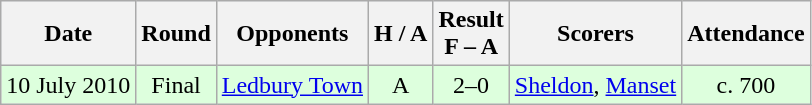<table class="wikitable" style="text-align:center">
<tr bgcolor="#f0f6ff">
<th>Date</th>
<th>Round</th>
<th>Opponents</th>
<th>H / A</th>
<th>Result<br>F – A</th>
<th>Scorers</th>
<th>Attendance</th>
</tr>
<tr bgcolor="#ddffdd">
<td>10 July 2010</td>
<td>Final</td>
<td><a href='#'>Ledbury Town</a></td>
<td>A</td>
<td>2–0</td>
<td><a href='#'>Sheldon</a>, <a href='#'>Manset</a></td>
<td>c. 700</td>
</tr>
</table>
